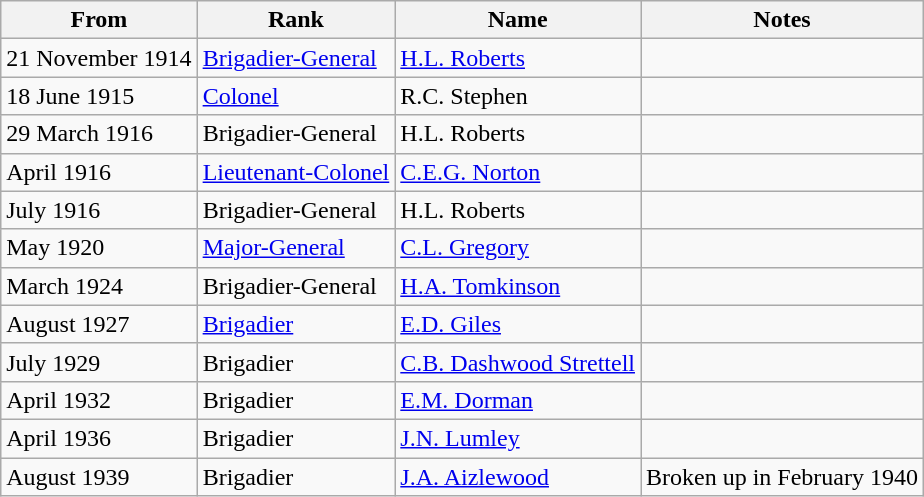<table class="wikitable">
<tr>
<th>From</th>
<th>Rank</th>
<th>Name</th>
<th>Notes</th>
</tr>
<tr>
<td>21 November 1914</td>
<td><a href='#'>Brigadier-General</a></td>
<td><a href='#'>H.L. Roberts</a></td>
<td></td>
</tr>
<tr>
<td>18 June 1915</td>
<td><a href='#'>Colonel</a></td>
<td>R.C. Stephen</td>
<td></td>
</tr>
<tr>
<td>29 March 1916</td>
<td>Brigadier-General</td>
<td>H.L. Roberts</td>
<td></td>
</tr>
<tr>
<td>April 1916</td>
<td><a href='#'>Lieutenant-Colonel</a></td>
<td><a href='#'>C.E.G. Norton</a></td>
<td></td>
</tr>
<tr>
<td>July 1916</td>
<td>Brigadier-General</td>
<td>H.L. Roberts</td>
<td></td>
</tr>
<tr>
<td>May 1920</td>
<td><a href='#'>Major-General</a></td>
<td><a href='#'>C.L. Gregory</a></td>
<td></td>
</tr>
<tr>
<td>March 1924</td>
<td>Brigadier-General</td>
<td><a href='#'>H.A. Tomkinson</a></td>
<td></td>
</tr>
<tr>
<td>August 1927</td>
<td><a href='#'>Brigadier</a></td>
<td><a href='#'>E.D. Giles</a></td>
<td></td>
</tr>
<tr>
<td>July 1929</td>
<td>Brigadier</td>
<td><a href='#'>C.B. Dashwood Strettell</a></td>
<td></td>
</tr>
<tr>
<td>April 1932</td>
<td>Brigadier</td>
<td><a href='#'>E.M. Dorman</a></td>
<td></td>
</tr>
<tr>
<td>April 1936</td>
<td>Brigadier</td>
<td><a href='#'>J.N. Lumley</a></td>
<td></td>
</tr>
<tr>
<td>August 1939</td>
<td>Brigadier</td>
<td><a href='#'>J.A. Aizlewood</a></td>
<td>Broken up in February 1940</td>
</tr>
</table>
